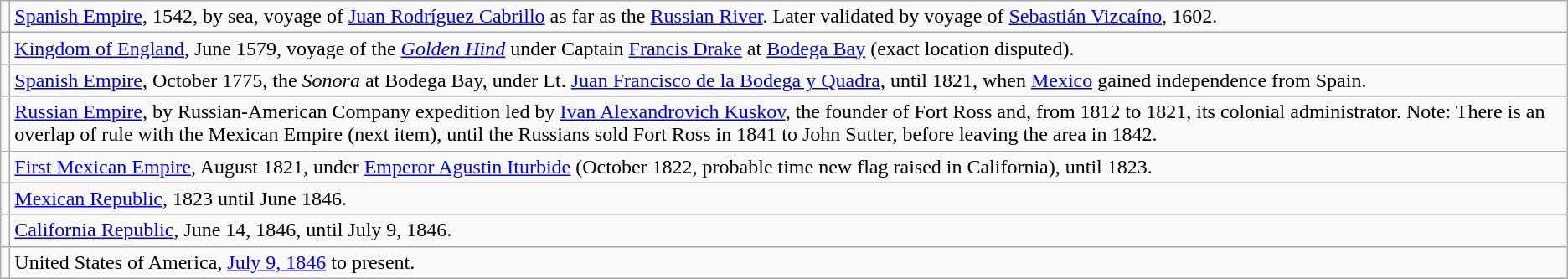<table class="wikitable">
<tr>
<td></td>
<td><a href='#'>Spanish Empire</a>, 1542, by sea, voyage of <a href='#'>Juan Rodríguez Cabrillo</a> as far as the <a href='#'>Russian River</a>. Later validated by voyage of <a href='#'>Sebastián Vizcaíno</a>, 1602.</td>
</tr>
<tr>
<td></td>
<td><a href='#'>Kingdom of England</a>, June 1579, voyage of the <em><a href='#'>Golden Hind</a></em> under Captain <a href='#'>Francis Drake</a> at <a href='#'>Bodega Bay</a> (exact location disputed).</td>
</tr>
<tr>
<td></td>
<td><a href='#'>Spanish Empire</a>, October 1775, the <em>Sonora</em> at Bodega Bay, under Lt. <a href='#'>Juan Francisco de la Bodega y Quadra</a>, until 1821, when <a href='#'>Mexico</a> gained independence from Spain.</td>
</tr>
<tr>
<td></td>
<td><a href='#'>Russian Empire</a>, by Russian-American Company expedition led by <a href='#'>Ivan Alexandrovich Kuskov</a>, the founder of Fort Ross and, from 1812 to 1821, its colonial administrator. Note: There is an overlap of rule with the Mexican Empire (next item), until the Russians sold Fort Ross in 1841 to John Sutter, before leaving the area in 1842.</td>
</tr>
<tr>
<td></td>
<td><a href='#'>First Mexican Empire</a>, August 1821, under <a href='#'>Emperor Agustin Iturbide</a> (October 1822, probable time new flag raised in California), until 1823.</td>
</tr>
<tr>
<td></td>
<td><a href='#'>Mexican Republic</a>, 1823 until June 1846.</td>
</tr>
<tr>
<td></td>
<td><a href='#'>California Republic</a>, June 14, 1846, until July 9, 1846.</td>
</tr>
<tr>
<td></td>
<td>United States of America, <a href='#'>July 9, 1846</a> to present.</td>
</tr>
</table>
